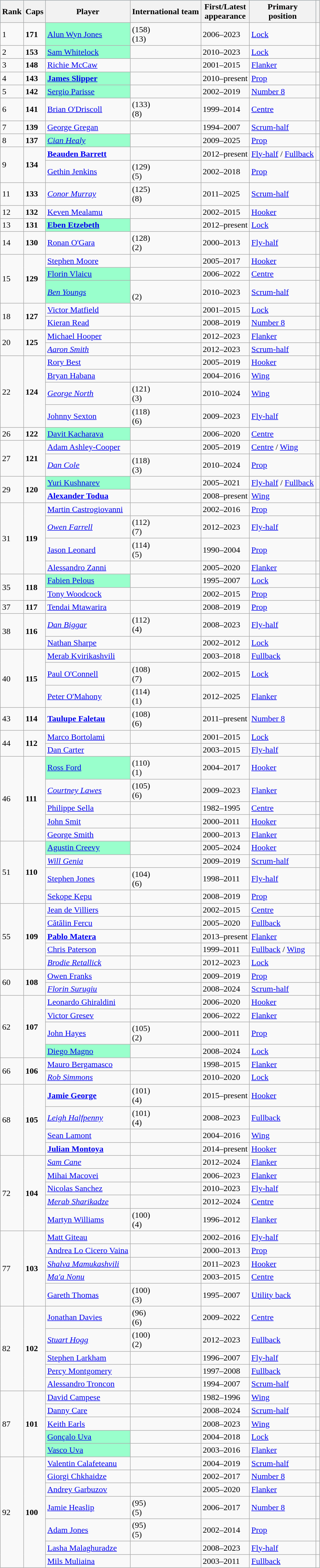<table class="wikitable sortable">
<tr bgcolor=#87cefa>
<th>Rank</th>
<th>Caps</th>
<th>Player</th>
<th>International team</th>
<th>First/Latest <br> appearance</th>
<th>Primary <br> position</th>
<th class=unsortable></th>
</tr>
<tr>
<td>1</td>
<td><strong>171</strong></td>
<td bgcolor=#9FC><a href='#'>Alun Wyn Jones</a></td>
<td> (158) <br> (13)</td>
<td>2006–2023</td>
<td><a href='#'>Lock</a></td>
<td></td>
</tr>
<tr>
<td>2</td>
<td><strong>153</strong></td>
<td bgcolor=#9FC><a href='#'>Sam Whitelock</a></td>
<td></td>
<td>2010–2023</td>
<td><a href='#'>Lock</a></td>
<td></td>
</tr>
<tr>
<td>3</td>
<td><strong>148</strong></td>
<td><a href='#'>Richie McCaw</a></td>
<td></td>
<td>2001–2015</td>
<td><a href='#'>Flanker</a></td>
<td></td>
</tr>
<tr>
<td>4</td>
<td><strong>143</strong></td>
<td bgcolor="#9FC"><strong><a href='#'>James Slipper</a></strong></td>
<td></td>
<td>2010–present</td>
<td><a href='#'>Prop</a></td>
<td></td>
</tr>
<tr>
<td>5</td>
<td><strong>142</strong></td>
<td bgcolor=#9FC><a href='#'>Sergio Parisse</a></td>
<td></td>
<td>2002–2019</td>
<td><a href='#'>Number 8</a></td>
<td></td>
</tr>
<tr>
<td>6</td>
<td><strong>141</strong></td>
<td><a href='#'>Brian O'Driscoll</a></td>
<td> (133) <br> (8)</td>
<td>1999–2014</td>
<td><a href='#'>Centre</a></td>
<td></td>
</tr>
<tr>
<td>7</td>
<td><strong>139</strong></td>
<td><a href='#'>George Gregan</a></td>
<td></td>
<td>1994–2007</td>
<td><a href='#'>Scrum-half</a></td>
<td></td>
</tr>
<tr>
<td>8</td>
<td><strong>137</strong></td>
<td bgcolor=#9FC><em><a href='#'>Cian Healy</a></em></td>
<td></td>
<td>2009–2025</td>
<td><a href='#'>Prop</a></td>
<td></td>
</tr>
<tr>
<td rowspan=2>9</td>
<td rowspan=2><strong>134</strong></td>
<td><strong><a href='#'>Beauden Barrett</a></strong></td>
<td></td>
<td>2012–present</td>
<td><a href='#'>Fly-half</a> / <a href='#'>Fullback</a></td>
<td></td>
</tr>
<tr>
<td><a href='#'>Gethin Jenkins</a></td>
<td> (129) <br> (5)</td>
<td>2002–2018</td>
<td><a href='#'>Prop</a></td>
<td></td>
</tr>
<tr>
<td>11</td>
<td><strong>133</strong></td>
<td><em><a href='#'>Conor Murray</a></em></td>
<td> (125)<br> (8)</td>
<td>2011–2025</td>
<td><a href='#'>Scrum-half</a></td>
<td></td>
</tr>
<tr>
<td>12</td>
<td><strong>132</strong></td>
<td><a href='#'>Keven Mealamu</a></td>
<td></td>
<td>2002–2015</td>
<td><a href='#'>Hooker</a></td>
<td></td>
</tr>
<tr>
<td>13</td>
<td><strong>131</strong></td>
<td bgcolor=#9FC><strong><a href='#'>Eben Etzebeth</a></strong></td>
<td></td>
<td>2012–present</td>
<td><a href='#'>Lock</a></td>
<td></td>
</tr>
<tr>
<td>14</td>
<td><strong>130</strong></td>
<td><a href='#'>Ronan O'Gara</a></td>
<td> (128)<br> (2)</td>
<td>2000–2013</td>
<td><a href='#'>Fly-half</a></td>
<td></td>
</tr>
<tr>
<td rowspan=3>15</td>
<td rowspan=3><strong>129</strong></td>
<td><a href='#'>Stephen Moore</a></td>
<td></td>
<td>2005–2017</td>
<td><a href='#'>Hooker</a></td>
<td></td>
</tr>
<tr>
<td bgcolor=#9FC><a href='#'>Florin Vlaicu</a></td>
<td></td>
<td>2006–2022</td>
<td><a href='#'>Centre</a></td>
<td></td>
</tr>
<tr>
<td bgcolor=#9FC><em><a href='#'>Ben Youngs</a></em></td>
<td> <br>  (2)</td>
<td>2010–2023</td>
<td><a href='#'>Scrum-half</a></td>
<td></td>
</tr>
<tr>
<td rowspan=2>18</td>
<td rowspan=2><strong>127</strong></td>
<td><a href='#'>Victor Matfield</a></td>
<td></td>
<td>2001–2015</td>
<td><a href='#'>Lock</a></td>
<td></td>
</tr>
<tr>
<td><a href='#'>Kieran Read</a></td>
<td></td>
<td>2008–2019</td>
<td><a href='#'>Number 8</a></td>
<td></td>
</tr>
<tr>
<td rowspan=2>20</td>
<td rowspan=2><strong>125</strong></td>
<td><a href='#'>Michael Hooper</a></td>
<td></td>
<td>2012–2023</td>
<td><a href='#'>Flanker</a></td>
<td></td>
</tr>
<tr>
<td><em><a href='#'>Aaron Smith</a></em></td>
<td></td>
<td>2012–2023</td>
<td><a href='#'>Scrum-half</a></td>
<td></td>
</tr>
<tr>
<td rowspan="4">22</td>
<td rowspan="4"><strong>124</strong></td>
<td><a href='#'>Rory Best</a></td>
<td></td>
<td>2005–2019</td>
<td><a href='#'>Hooker</a></td>
<td></td>
</tr>
<tr>
<td><a href='#'>Bryan Habana</a></td>
<td></td>
<td>2004–2016</td>
<td><a href='#'>Wing</a></td>
<td></td>
</tr>
<tr>
<td><em><a href='#'>George North</a></em></td>
<td> (121)<br> (3)</td>
<td>2010–2024</td>
<td><a href='#'>Wing</a></td>
<td></td>
</tr>
<tr>
<td><a href='#'>Johnny Sexton</a></td>
<td> (118)<br> (6)</td>
<td>2009–2023</td>
<td><a href='#'>Fly-half</a></td>
<td></td>
</tr>
<tr>
<td>26</td>
<td><strong>122</strong></td>
<td bgcolor="#9FC"><a href='#'>Davit Kacharava</a></td>
<td></td>
<td>2006–2020</td>
<td><a href='#'>Centre</a></td>
<td></td>
</tr>
<tr>
<td rowspan=2>27</td>
<td rowspan=2><strong>121</strong></td>
<td><a href='#'>Adam Ashley-Cooper</a></td>
<td></td>
<td>2005–2019</td>
<td><a href='#'>Centre</a> / <a href='#'>Wing</a></td>
<td></td>
</tr>
<tr>
<td><em><a href='#'>Dan Cole</a></em></td>
<td> (118)<br> (3)</td>
<td>2010–2024</td>
<td><a href='#'>Prop</a></td>
<td></td>
</tr>
<tr>
<td rowspan=2>29</td>
<td rowspan=2><strong>120</strong></td>
<td bgcolor=#9FC><a href='#'>Yuri Kushnarev</a></td>
<td></td>
<td>2005–2021</td>
<td><a href='#'>Fly-half</a> / <a href='#'>Fullback</a></td>
<td></td>
</tr>
<tr>
<td><strong><a href='#'>Alexander Todua</a></strong></td>
<td></td>
<td>2008–present</td>
<td><a href='#'>Wing</a></td>
<td></td>
</tr>
<tr>
<td rowspan=4>31</td>
<td rowspan=4><strong>119</strong></td>
<td><a href='#'>Martin Castrogiovanni</a></td>
<td></td>
<td>2002–2016</td>
<td><a href='#'>Prop</a></td>
<td></td>
</tr>
<tr>
<td><em><a href='#'>Owen Farrell</a></em></td>
<td> (112)<br> (7)</td>
<td>2012–2023</td>
<td><a href='#'>Fly-half</a></td>
<td></td>
</tr>
<tr>
<td><a href='#'>Jason Leonard</a></td>
<td> (114) <br>  (5)</td>
<td>1990–2004</td>
<td><a href='#'>Prop</a></td>
<td></td>
</tr>
<tr>
<td><a href='#'>Alessandro Zanni</a></td>
<td></td>
<td>2005–2020</td>
<td><a href='#'>Flanker</a></td>
<td></td>
</tr>
<tr>
<td rowspan=2>35</td>
<td rowspan=2><strong>118</strong></td>
<td bgcolor=#9FC><a href='#'>Fabien Pelous</a></td>
<td></td>
<td>1995–2007</td>
<td><a href='#'>Lock</a></td>
<td></td>
</tr>
<tr>
<td><a href='#'>Tony Woodcock</a></td>
<td></td>
<td>2002–2015</td>
<td><a href='#'>Prop</a></td>
<td></td>
</tr>
<tr>
<td>37</td>
<td><strong>117</strong></td>
<td><a href='#'>Tendai Mtawarira</a></td>
<td></td>
<td>2008–2019</td>
<td><a href='#'>Prop</a></td>
<td></td>
</tr>
<tr>
<td rowspan=2>38</td>
<td rowspan=2><strong>116</strong></td>
<td><em><a href='#'>Dan Biggar</a></em></td>
<td> (112)<br> (4)</td>
<td>2008–2023</td>
<td><a href='#'>Fly-half</a></td>
<td></td>
</tr>
<tr>
<td><a href='#'>Nathan Sharpe</a></td>
<td></td>
<td>2002–2012</td>
<td><a href='#'>Lock</a></td>
<td></td>
</tr>
<tr>
<td rowspan=3>40</td>
<td rowspan=3><strong>115</strong></td>
<td><a href='#'>Merab Kvirikashvili</a></td>
<td></td>
<td>2003–2018</td>
<td><a href='#'>Fullback</a></td>
<td></td>
</tr>
<tr>
<td><a href='#'>Paul O'Connell</a></td>
<td> (108)<br> (7)</td>
<td>2002–2015</td>
<td><a href='#'>Lock</a></td>
<td></td>
</tr>
<tr>
<td><a href='#'>Peter O'Mahony</a></td>
<td> (114)<br> (1)</td>
<td>2012–2025</td>
<td><a href='#'>Flanker</a></td>
<td></td>
</tr>
<tr>
<td>43</td>
<td><strong>114</strong></td>
<td><strong><a href='#'>Taulupe Faletau</a></strong></td>
<td> (108)<br> (6)</td>
<td>2011–present</td>
<td><a href='#'>Number 8</a></td>
<td></td>
</tr>
<tr>
<td rowspan=2>44</td>
<td rowspan=2><strong>112</strong></td>
<td><a href='#'>Marco Bortolami</a></td>
<td></td>
<td>2001–2015</td>
<td><a href='#'>Lock</a></td>
<td></td>
</tr>
<tr>
<td><a href='#'>Dan Carter</a></td>
<td></td>
<td>2003–2015</td>
<td><a href='#'>Fly-half</a></td>
<td></td>
</tr>
<tr>
<td rowspan=5>46</td>
<td rowspan=5><strong>111</strong></td>
<td bgcolor=#9FC><a href='#'>Ross Ford</a></td>
<td> (110)<br> (1)</td>
<td>2004–2017</td>
<td><a href='#'>Hooker</a></td>
<td></td>
</tr>
<tr>
<td><em><a href='#'>Courtney Lawes</a></em></td>
<td> (105)<br> (6)</td>
<td>2009–2023</td>
<td><a href='#'>Flanker</a></td>
<td></td>
</tr>
<tr>
<td><a href='#'>Philippe Sella</a> </td>
<td></td>
<td>1982–1995</td>
<td><a href='#'>Centre</a></td>
<td></td>
</tr>
<tr>
<td><a href='#'>John Smit</a></td>
<td></td>
<td>2000–2011</td>
<td><a href='#'>Hooker</a></td>
<td></td>
</tr>
<tr>
<td><a href='#'>George Smith</a></td>
<td></td>
<td>2000–2013</td>
<td><a href='#'>Flanker</a></td>
<td></td>
</tr>
<tr>
<td rowspan=4>51</td>
<td rowspan=4><strong>110</strong></td>
<td bgcolor=#9FC><a href='#'>Agustin Creevy</a></td>
<td></td>
<td>2005–2024</td>
<td><a href='#'>Hooker</a></td>
<td></td>
</tr>
<tr>
<td><em><a href='#'>Will Genia</a></em></td>
<td></td>
<td>2009–2019</td>
<td><a href='#'>Scrum-half</a></td>
<td></td>
</tr>
<tr>
<td><a href='#'>Stephen Jones</a></td>
<td> (104)<br> (6)</td>
<td>1998–2011</td>
<td><a href='#'>Fly-half</a></td>
<td></td>
</tr>
<tr>
<td><a href='#'>Sekope Kepu</a></td>
<td></td>
<td>2008–2019</td>
<td><a href='#'>Prop</a></td>
<td></td>
</tr>
<tr>
<td rowspan=5>55</td>
<td rowspan=5><strong>109</strong></td>
<td><a href='#'>Jean de Villiers</a></td>
<td></td>
<td>2002–2015</td>
<td><a href='#'>Centre</a></td>
<td></td>
</tr>
<tr>
<td><a href='#'>Cătălin Fercu</a></td>
<td></td>
<td>2005–2020</td>
<td><a href='#'>Fullback</a></td>
<td></td>
</tr>
<tr>
<td><strong><a href='#'>Pablo Matera</a></strong></td>
<td></td>
<td>2013–present</td>
<td><a href='#'>Flanker</a></td>
<td></td>
</tr>
<tr>
<td><a href='#'>Chris Paterson</a></td>
<td></td>
<td>1999–2011</td>
<td><a href='#'>Fullback</a> / <a href='#'>Wing</a></td>
<td></td>
</tr>
<tr>
<td><em><a href='#'>Brodie Retallick</a></em></td>
<td></td>
<td>2012–2023</td>
<td><a href='#'>Lock</a></td>
<td></td>
</tr>
<tr>
<td rowspan=2>60</td>
<td rowspan=2><strong>108</strong></td>
<td><a href='#'>Owen Franks</a></td>
<td></td>
<td>2009–2019</td>
<td><a href='#'>Prop</a></td>
<td></td>
</tr>
<tr>
<td><em><a href='#'>Florin Surugiu</a></em></td>
<td></td>
<td>2008–2024</td>
<td><a href='#'>Scrum-half</a></td>
<td></td>
</tr>
<tr>
<td rowspan=4>62</td>
<td rowspan=4><strong>107</strong></td>
<td><a href='#'>Leonardo Ghiraldini</a></td>
<td></td>
<td>2006–2020</td>
<td><a href='#'>Hooker</a></td>
<td></td>
</tr>
<tr>
<td><a href='#'>Victor Gresev</a></td>
<td></td>
<td>2006–2022</td>
<td><a href='#'>Flanker</a></td>
<td></td>
</tr>
<tr>
<td><a href='#'>John Hayes</a></td>
<td> (105)<br> (2)</td>
<td>2000–2011</td>
<td><a href='#'>Prop</a></td>
<td></td>
</tr>
<tr>
<td bgcolor=#9FC><a href='#'>Diego Magno</a></td>
<td></td>
<td>2008–2024</td>
<td><a href='#'>Lock</a></td>
<td></td>
</tr>
<tr>
<td rowspan=2>66</td>
<td rowspan=2><strong>106</strong></td>
<td><a href='#'>Mauro Bergamasco</a></td>
<td></td>
<td>1998–2015</td>
<td><a href='#'>Flanker</a></td>
<td></td>
</tr>
<tr>
<td><em><a href='#'>Rob Simmons</a></em></td>
<td></td>
<td>2010–2020</td>
<td><a href='#'>Lock</a></td>
<td></td>
</tr>
<tr>
<td rowspan=4>68</td>
<td rowspan=4><strong>105</strong></td>
<td><strong><a href='#'>Jamie George</a></strong></td>
<td> (101)<br> (4)</td>
<td>2015–present</td>
<td><a href='#'>Hooker</a></td>
<td></td>
</tr>
<tr>
<td><em><a href='#'>Leigh Halfpenny</a></em></td>
<td> (101)<br> (4)</td>
<td>2008–2023</td>
<td><a href='#'>Fullback</a></td>
<td></td>
</tr>
<tr>
<td><a href='#'>Sean Lamont</a></td>
<td></td>
<td>2004–2016</td>
<td><a href='#'>Wing</a></td>
<td></td>
</tr>
<tr>
<td><strong><a href='#'>Julian Montoya</a></strong></td>
<td></td>
<td>2014–present</td>
<td><a href='#'>Hooker</a></td>
</tr>
<tr>
<td rowspan=5>72</td>
<td rowspan=5><strong>104</strong></td>
<td><em><a href='#'>Sam Cane</a></em></td>
<td></td>
<td>2012–2024</td>
<td><a href='#'>Flanker</a></td>
<td></td>
</tr>
<tr>
<td><a href='#'>Mihai Macovei</a></td>
<td></td>
<td>2006–2023</td>
<td><a href='#'>Flanker</a></td>
<td></td>
</tr>
<tr>
<td><a href='#'>Nicolas Sanchez</a></td>
<td></td>
<td>2010–2023</td>
<td><a href='#'>Fly-half</a></td>
<td></td>
</tr>
<tr>
<td><em><a href='#'>Merab Sharikadze</a></em></td>
<td></td>
<td>2012–2024</td>
<td><a href='#'>Centre</a></td>
<td></td>
</tr>
<tr>
<td><a href='#'>Martyn Williams</a></td>
<td> (100)<br> (4)</td>
<td>1996–2012</td>
<td><a href='#'>Flanker</a></td>
<td></td>
</tr>
<tr>
<td rowspan=5>77</td>
<td rowspan=5><strong>103</strong></td>
<td><a href='#'>Matt Giteau</a></td>
<td></td>
<td>2002–2016</td>
<td><a href='#'>Fly-half</a></td>
<td></td>
</tr>
<tr>
<td><a href='#'>Andrea Lo Cicero Vaina</a></td>
<td></td>
<td>2000–2013</td>
<td><a href='#'>Prop</a></td>
<td></td>
</tr>
<tr>
<td><em><a href='#'>Shalva Mamukashvili</a></em></td>
<td></td>
<td>2011–2023</td>
<td><a href='#'>Hooker</a></td>
<td></td>
</tr>
<tr>
<td><em><a href='#'>Ma'a Nonu</a></em></td>
<td></td>
<td>2003–2015</td>
<td><a href='#'>Centre</a></td>
<td></td>
</tr>
<tr>
<td><a href='#'>Gareth Thomas</a></td>
<td> (100)<br>  (3)</td>
<td>1995–2007</td>
<td><a href='#'>Utility back</a></td>
<td></td>
</tr>
<tr>
<td rowspan=5>82</td>
<td rowspan=5><strong>102</strong></td>
<td><a href='#'>Jonathan Davies</a></td>
<td> (96)<br> (6)</td>
<td>2009–2022</td>
<td><a href='#'>Centre</a></td>
</tr>
<tr>
<td><em><a href='#'>Stuart Hogg</a></em></td>
<td> (100)<br> (2)</td>
<td>2012–2023</td>
<td><a href='#'>Fullback</a></td>
<td></td>
</tr>
<tr>
<td><a href='#'>Stephen Larkham</a></td>
<td></td>
<td>1996–2007</td>
<td><a href='#'>Fly-half</a></td>
<td></td>
</tr>
<tr>
<td><a href='#'>Percy Montgomery</a></td>
<td></td>
<td>1997–2008</td>
<td><a href='#'>Fullback</a></td>
<td></td>
</tr>
<tr>
<td><a href='#'>Alessandro Troncon</a></td>
<td></td>
<td>1994–2007</td>
<td><a href='#'>Scrum-half</a></td>
<td></td>
</tr>
<tr>
<td rowspan=5>87</td>
<td rowspan=5><strong>101</strong></td>
<td><a href='#'>David Campese</a> </td>
<td></td>
<td>1982–1996</td>
<td><a href='#'>Wing</a></td>
<td></td>
</tr>
<tr>
<td><a href='#'>Danny Care</a></td>
<td></td>
<td>2008–2024</td>
<td><a href='#'>Scrum-half</a></td>
<td></td>
</tr>
<tr>
<td><a href='#'>Keith Earls</a></td>
<td></td>
<td>2008–2023</td>
<td><a href='#'>Wing</a></td>
<td></td>
</tr>
<tr>
<td bgcolor=#9FC><a href='#'>Gonçalo Uva</a></td>
<td></td>
<td>2004–2018</td>
<td><a href='#'>Lock</a></td>
<td></td>
</tr>
<tr>
<td bgcolor=#9FC><a href='#'>Vasco Uva</a></td>
<td></td>
<td>2003–2016</td>
<td><a href='#'>Flanker</a></td>
<td></td>
</tr>
<tr>
<td rowspan="7">92</td>
<td rowspan="7"><strong>100</strong></td>
<td><a href='#'>Valentin Calafeteanu</a></td>
<td></td>
<td>2004–2019</td>
<td><a href='#'>Scrum-half</a></td>
<td></td>
</tr>
<tr>
<td><a href='#'>Giorgi Chkhaidze</a></td>
<td></td>
<td>2002–2017</td>
<td><a href='#'>Number 8</a></td>
<td></td>
</tr>
<tr>
<td><a href='#'>Andrey Garbuzov</a></td>
<td></td>
<td>2005–2020</td>
<td><a href='#'>Flanker</a></td>
<td></td>
</tr>
<tr>
<td><a href='#'>Jamie Heaslip</a></td>
<td> (95)<br> (5)</td>
<td>2006–2017</td>
<td><a href='#'>Number 8</a></td>
<td></td>
</tr>
<tr>
<td><a href='#'>Adam Jones</a></td>
<td> (95)<br> (5)</td>
<td>2002–2014</td>
<td><a href='#'>Prop</a></td>
<td></td>
</tr>
<tr>
<td><a href='#'>Lasha Malaghuradze</a></td>
<td></td>
<td>2008–2023</td>
<td><a href='#'>Fly-half</a></td>
<td></td>
</tr>
<tr>
<td><a href='#'>Mils Muliaina</a></td>
<td></td>
<td>2003–2011</td>
<td><a href='#'>Fullback</a></td>
<td></td>
</tr>
</table>
